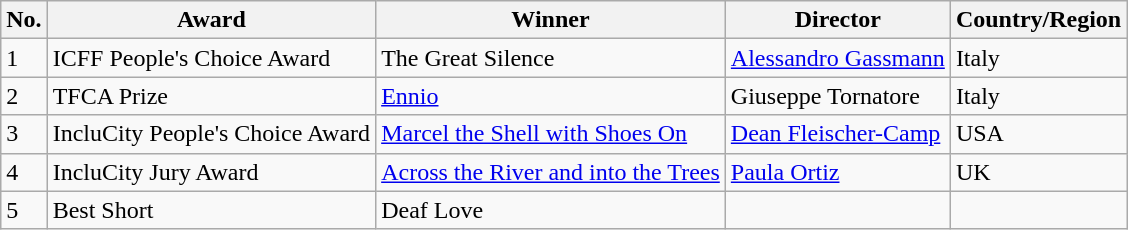<table class="wikitable">
<tr>
<th>No.</th>
<th>Award</th>
<th>Winner</th>
<th>Director</th>
<th>Country/Region</th>
</tr>
<tr>
<td>1</td>
<td>ICFF People's Choice Award</td>
<td>The Great Silence</td>
<td><a href='#'>Alessandro Gassmann</a></td>
<td>Italy</td>
</tr>
<tr>
<td>2</td>
<td>TFCA Prize</td>
<td><a href='#'>Ennio</a></td>
<td>Giuseppe Tornatore</td>
<td>Italy</td>
</tr>
<tr>
<td>3</td>
<td>IncluCity People's Choice Award</td>
<td><a href='#'>Marcel the Shell with Shoes On</a></td>
<td><a href='#'>Dean Fleischer-Camp</a></td>
<td>USA</td>
</tr>
<tr>
<td>4</td>
<td>IncluCity Jury Award</td>
<td><a href='#'>Across the River and into the Trees</a></td>
<td><a href='#'>Paula Ortiz</a></td>
<td>UK</td>
</tr>
<tr>
<td>5</td>
<td>Best Short</td>
<td>Deaf Love</td>
<td></td>
<td></td>
</tr>
</table>
